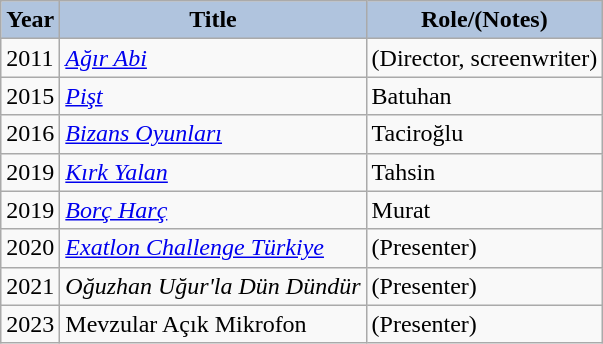<table class="wikitable">
<tr style="text-align:center;">
<th style="background:#B0C4DE;">Year</th>
<th style="background:#B0C4DE;">Title</th>
<th style="background:#B0C4DE;">Role/(Notes)</th>
</tr>
<tr>
<td>2011</td>
<td><em><a href='#'>Ağır Abi</a></em></td>
<td>(Director, screenwriter)</td>
</tr>
<tr>
<td>2015</td>
<td><em><a href='#'>Pişt</a></em></td>
<td>Batuhan</td>
</tr>
<tr>
<td>2016</td>
<td><em><a href='#'>Bizans Oyunları</a></em></td>
<td>Taciroğlu</td>
</tr>
<tr>
<td>2019</td>
<td><em><a href='#'>Kırk Yalan</a></em></td>
<td>Tahsin</td>
</tr>
<tr>
<td>2019</td>
<td><em><a href='#'>Borç Harç</a></em></td>
<td>Murat</td>
</tr>
<tr>
<td>2020</td>
<td><em><a href='#'>Exatlon Challenge Türkiye</a></em></td>
<td>(Presenter)</td>
</tr>
<tr>
<td>2021</td>
<td><em>Oğuzhan Uğur'la Dün Dündür</em></td>
<td>(Presenter)</td>
</tr>
<tr>
<td>2023</td>
<td>Mevzular Açık Mikrofon</td>
<td>(Presenter)</td>
</tr>
</table>
